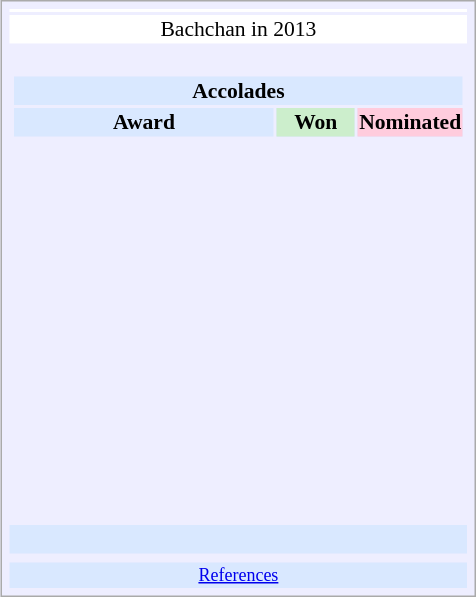<table class="infobox" style="width:22em; text-align:left; font-size:90%; vertical-align:middle; background:#eef;">
<tr style="background:white;">
<td colspan="3" style="text-align:center;"></td>
</tr>
<tr style="background:white;">
<td colspan="3" style="text-align:center;">Bachchan in 2013</td>
</tr>
<tr>
<td colspan=3><br><table class="collapsible collapsed" style="width:100%;">
<tr>
<th colspan="3" style="background:#d9e8ff; text-align:center;">Accolades</th>
</tr>
<tr style="background:#d9e8ff; text-align:center; text-align:center;">
<td><strong>Award</strong></td>
<td style="background:#cec; text-size:0.9em; width:50px;"><strong>Won</strong></td>
<td style="background:#fcd; text-size:0.9em; width:50px;"><strong>Nominated</strong></td>
</tr>
<tr>
<td align="center"><br></td>
<td></td>
<td></td>
</tr>
<tr>
<td align="center"><br></td>
<td></td>
<td></td>
</tr>
<tr>
<td align="center"><br></td>
<td></td>
<td></td>
</tr>
<tr>
<td align="center"><br></td>
<td></td>
<td></td>
</tr>
<tr>
<td align="center"><br></td>
<td></td>
<td></td>
</tr>
<tr>
<td align="center"><br></td>
<td></td>
<td></td>
</tr>
<tr>
<td align="center"><br></td>
<td></td>
<td></td>
</tr>
<tr>
<td align="center"><br></td>
<td></td>
<td></td>
</tr>
<tr>
<td align="center"><br></td>
<td></td>
<td></td>
</tr>
<tr>
<td align="center"><br></td>
<td></td>
<td></td>
</tr>
<tr>
<td align="center"><br></td>
<td></td>
<td></td>
</tr>
<tr>
<td align="center"><br></td>
<td></td>
<td></td>
</tr>
<tr>
</tr>
</table>
</td>
</tr>
<tr style="background:#d9e8ff;">
<td style="text-align:center;" colspan="3"><br></td>
</tr>
<tr>
<td></td>
<td></td>
<td></td>
</tr>
<tr style="background:#d9e8ff;">
<td colspan="3" style="font-size: smaller; text-align:center;"><a href='#'>References</a></td>
</tr>
</table>
